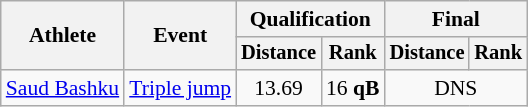<table class="wikitable" style="font-size:90%">
<tr>
<th rowspan=2>Athlete</th>
<th rowspan=2>Event</th>
<th colspan=2>Qualification</th>
<th colspan=2>Final</th>
</tr>
<tr style="font-size:95%">
<th>Distance</th>
<th>Rank</th>
<th>Distance</th>
<th>Rank</th>
</tr>
<tr align=center>
<td align=left><a href='#'>Saud Bashku</a></td>
<td align=left><a href='#'>Triple jump</a></td>
<td>13.69</td>
<td>16 <strong>qB</strong></td>
<td colspan=2>DNS</td>
</tr>
</table>
